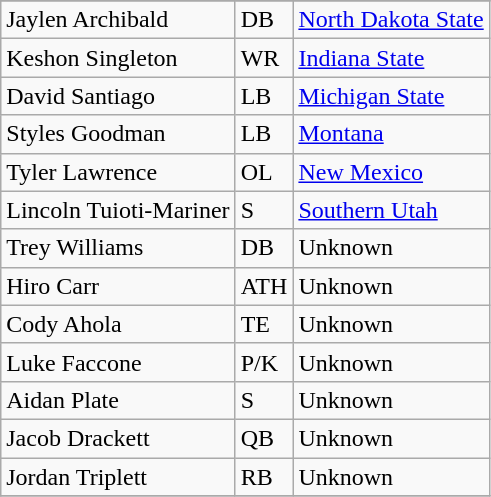<table class="wikitable sortable">
<tr>
</tr>
<tr>
<td>Jaylen Archibald</td>
<td>DB</td>
<td><a href='#'>North Dakota State</a></td>
</tr>
<tr>
<td>Keshon Singleton</td>
<td>WR</td>
<td><a href='#'>Indiana State</a></td>
</tr>
<tr>
<td>David Santiago</td>
<td>LB</td>
<td><a href='#'>Michigan State</a></td>
</tr>
<tr>
<td>Styles Goodman</td>
<td>LB</td>
<td><a href='#'>Montana</a></td>
</tr>
<tr>
<td>Tyler Lawrence</td>
<td>OL</td>
<td><a href='#'>New Mexico</a></td>
</tr>
<tr>
<td>Lincoln Tuioti-Mariner</td>
<td>S</td>
<td><a href='#'>Southern Utah</a></td>
</tr>
<tr>
<td>Trey Williams</td>
<td>DB</td>
<td>Unknown</td>
</tr>
<tr>
<td>Hiro Carr</td>
<td>ATH</td>
<td>Unknown</td>
</tr>
<tr>
<td>Cody Ahola</td>
<td>TE</td>
<td>Unknown</td>
</tr>
<tr>
<td>Luke Faccone</td>
<td>P/K</td>
<td>Unknown</td>
</tr>
<tr>
<td>Aidan Plate</td>
<td>S</td>
<td>Unknown</td>
</tr>
<tr>
<td>Jacob Drackett</td>
<td>QB</td>
<td>Unknown</td>
</tr>
<tr>
<td>Jordan Triplett</td>
<td>RB</td>
<td>Unknown</td>
</tr>
<tr>
</tr>
</table>
